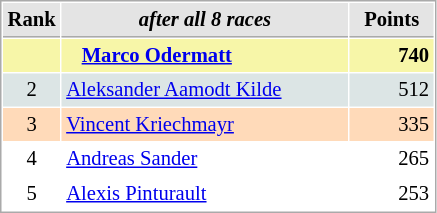<table cellspacing="1" cellpadding="3" style="border:1px solid #aaa; font-size:86%;">
<tr style="background:#e4e4e4;">
<th style="border-bottom:1px solid #aaa; width:10px;">Rank</th>
<th style="border-bottom:1px solid #aaa; width:185px; white-space:nowrap;"><em>after all 8 races</em></th>
<th style="border-bottom:1px solid #aaa; width:50px;">Points</th>
</tr>
<tr style="background:#f7f6a8;">
<td style="text-align:center;"></td>
<td>   <strong><a href='#'>Marco Odermatt</a></strong></td>
<td align="right"><strong>740</strong></td>
</tr>
<tr style="background:#dce5e5;">
<td style="text-align:center;">2</td>
<td> <a href='#'>Aleksander Aamodt Kilde</a></td>
<td align="right">512</td>
</tr>
<tr style="background:#ffdab9;">
<td style="text-align:center;">3</td>
<td> <a href='#'>Vincent Kriechmayr</a></td>
<td align="right">335</td>
</tr>
<tr>
<td style="text-align:center;">4</td>
<td> <a href='#'>Andreas Sander</a></td>
<td align="right">265</td>
</tr>
<tr>
<td style="text-align:center;">5</td>
<td> <a href='#'>Alexis Pinturault</a></td>
<td align="right">253</td>
</tr>
</table>
